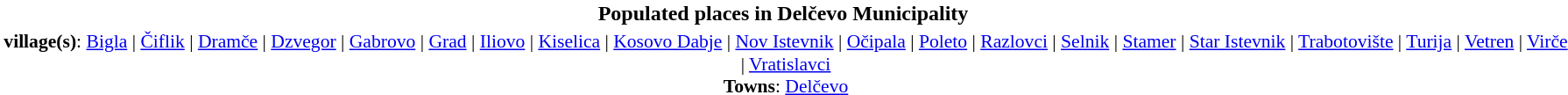<table class="toccolours" style="margin:0 2em;">
<tr>
<th style="background:#fff; width:100%;">Populated places in <strong>Delčevo Municipality</strong></th>
<th></th>
</tr>
<tr>
<td style="text-align:center; font-size:90%;" colspan="3"><strong>village(s)</strong>: <a href='#'>Bigla</a>  | <a href='#'>Čiflik</a> | <a href='#'>Dramče</a> | <a href='#'>Dzvegor</a> | <a href='#'>Gabrovo</a> | <a href='#'>Grad</a> | <a href='#'>Iliovo</a> | <a href='#'>Kiselica</a> | <a href='#'>Kosovo Dabje</a> | <a href='#'>Nov Istevnik</a> | <a href='#'>Očipala</a> | <a href='#'>Poleto</a> | <a href='#'>Razlovci</a> | <a href='#'>Selnik</a> | <a href='#'>Stamer</a> | <a href='#'>Star Istevnik</a> | <a href='#'>Trabotovište</a> | <a href='#'>Turija</a> | <a href='#'>Vetren</a> | <a href='#'>Virče</a> | <a href='#'>Vratislavci</a><br><strong>Towns</strong>: <a href='#'>Delčevo</a></td>
</tr>
</table>
